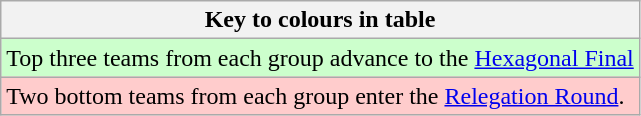<table class="wikitable">
<tr>
<th>Key to colours in table</th>
</tr>
<tr bgcolor=#ccffcc>
<td>Top three teams from each group advance to the <a href='#'>Hexagonal Final</a></td>
</tr>
<tr bgcolor=#FFCCCC>
<td>Two bottom teams from each group enter the <a href='#'>Relegation Round</a>.</td>
</tr>
</table>
